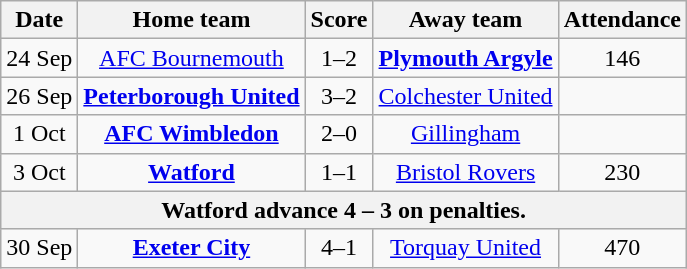<table class="wikitable" style="text-align:center">
<tr>
<th>Date</th>
<th>Home team</th>
<th>Score</th>
<th>Away team</th>
<th>Attendance</th>
</tr>
<tr>
<td>24 Sep</td>
<td><a href='#'>AFC Bournemouth</a></td>
<td>1–2</td>
<td><strong><a href='#'>Plymouth Argyle</a></strong></td>
<td>146</td>
</tr>
<tr>
<td>26 Sep</td>
<td><strong><a href='#'>Peterborough United</a></strong></td>
<td>3–2</td>
<td><a href='#'>Colchester United</a></td>
<td></td>
</tr>
<tr>
<td>1 Oct</td>
<td><strong><a href='#'>AFC Wimbledon</a></strong></td>
<td>2–0</td>
<td><a href='#'>Gillingham</a></td>
<td></td>
</tr>
<tr>
<td>3 Oct</td>
<td><strong><a href='#'>Watford</a></strong></td>
<td>1–1</td>
<td><a href='#'>Bristol Rovers</a></td>
<td>230</td>
</tr>
<tr>
<th colspan="5">Watford advance 4 – 3 on penalties.</th>
</tr>
<tr>
<td>30 Sep</td>
<td><strong><a href='#'>Exeter City</a></strong></td>
<td>4–1</td>
<td><a href='#'>Torquay United</a></td>
<td>470</td>
</tr>
</table>
